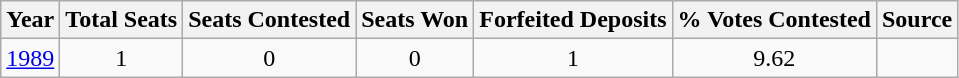<table class="wikitable" style="text-align:center;">
<tr>
<th>Year</th>
<th>Total Seats</th>
<th>Seats Contested</th>
<th>Seats Won</th>
<th>Forfeited Deposits</th>
<th>% Votes Contested</th>
<th>Source</th>
</tr>
<tr>
<td><a href='#'>1989</a></td>
<td>1</td>
<td>0</td>
<td>0</td>
<td>1</td>
<td>9.62</td>
<td></td>
</tr>
</table>
